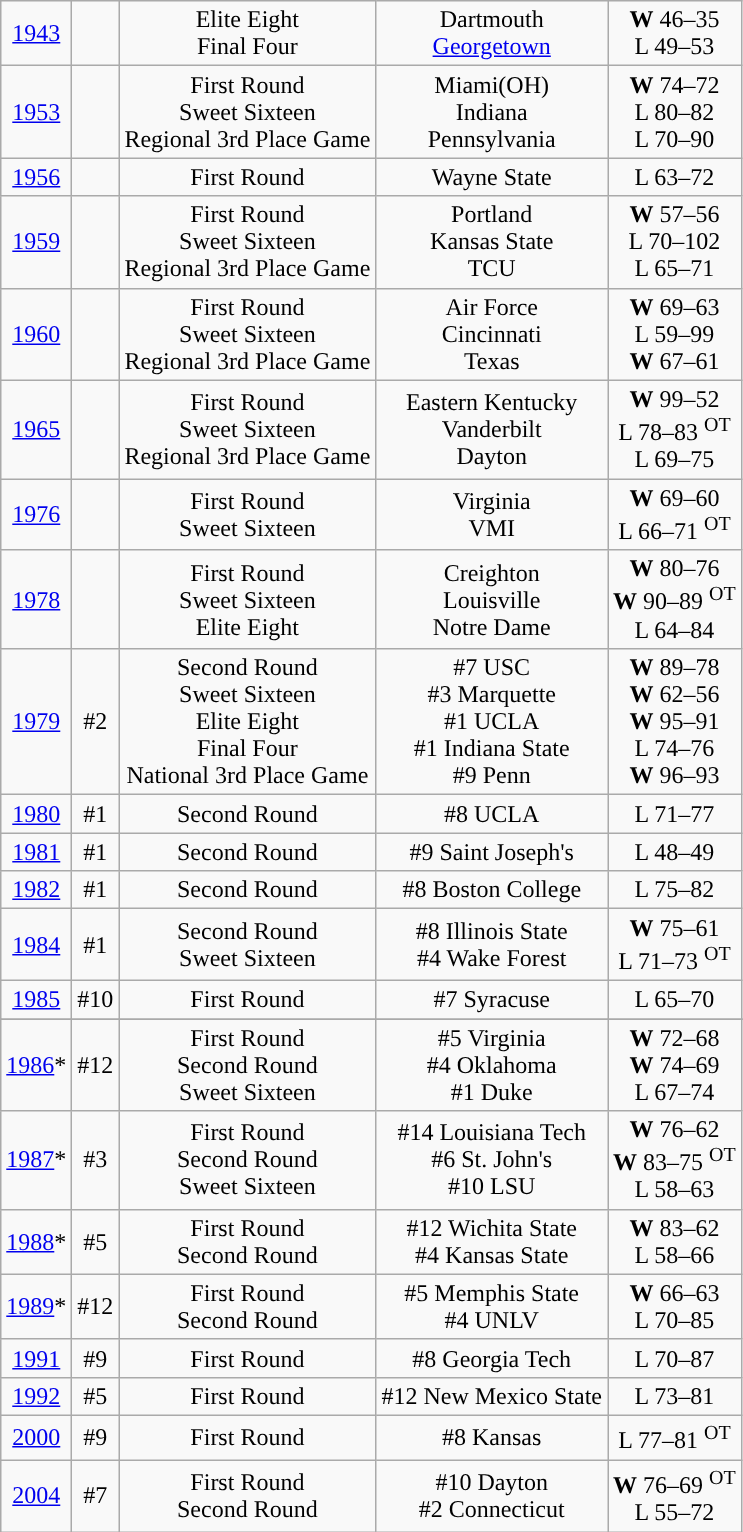<table class="wikitable">
<tr align="center">
<td><a href='#'>1943</a></td>
<td></td>
<td>Elite Eight<br>Final Four</td>
<td>Dartmouth<br><a href='#'>Georgetown</a></td>
<td><strong>W</strong> 46–35<br>L 49–53</td>
</tr>
<tr align="center">
<td><a href='#'>1953</a></td>
<td></td>
<td>First Round<br>Sweet Sixteen<br>Regional 3rd Place Game</td>
<td>Miami(OH)<br>Indiana<br>Pennsylvania</td>
<td><strong>W</strong> 74–72<br>L 80–82<br>L 70–90</td>
</tr>
<tr align="center">
<td><a href='#'>1956</a></td>
<td></td>
<td>First Round</td>
<td>Wayne State</td>
<td>L 63–72</td>
</tr>
<tr align="center">
<td><a href='#'>1959</a></td>
<td></td>
<td>First Round<br>Sweet Sixteen<br>Regional 3rd Place Game</td>
<td>Portland<br>Kansas State<br>TCU</td>
<td><strong>W</strong> 57–56<br>L 70–102<br>L 65–71</td>
</tr>
<tr align="center">
<td><a href='#'>1960</a></td>
<td></td>
<td>First Round<br>Sweet Sixteen<br>Regional 3rd Place Game</td>
<td>Air Force<br>Cincinnati<br>Texas</td>
<td><strong>W</strong> 69–63<br>L 59–99<br><strong>W</strong> 67–61</td>
</tr>
<tr align="center">
<td><a href='#'>1965</a></td>
<td></td>
<td>First Round<br>Sweet Sixteen<br>Regional 3rd Place Game</td>
<td>Eastern Kentucky<br>Vanderbilt<br>Dayton</td>
<td><strong>W</strong> 99–52<br>L 78–83 <sup>OT</sup><br>L 69–75</td>
</tr>
<tr align="center">
<td><a href='#'>1976</a></td>
<td></td>
<td>First Round<br>Sweet Sixteen</td>
<td>Virginia<br>VMI</td>
<td><strong>W</strong> 69–60<br>L 66–71 <sup>OT</sup></td>
</tr>
<tr align="center">
<td><a href='#'>1978</a></td>
<td></td>
<td>First Round<br>Sweet Sixteen<br>Elite Eight</td>
<td>Creighton<br>Louisville<br>Notre Dame</td>
<td><strong>W</strong> 80–76<br><strong>W</strong> 90–89 <sup>OT</sup><br>L 64–84</td>
</tr>
<tr align="center">
<td><a href='#'>1979</a></td>
<td>#2</td>
<td>Second Round<br>Sweet Sixteen<br>Elite Eight<br>Final Four<br>National 3rd Place Game</td>
<td>#7 USC<br>#3 Marquette<br>#1 UCLA<br>#1 Indiana State<br>#9 Penn</td>
<td><strong>W</strong> 89–78<br><strong>W</strong> 62–56<br><strong>W</strong> 95–91<br>L 74–76<br><strong>W</strong> 96–93</td>
</tr>
<tr align="center">
<td><a href='#'>1980</a></td>
<td>#1</td>
<td>Second Round</td>
<td>#8 UCLA</td>
<td>L 71–77</td>
</tr>
<tr align="center">
<td><a href='#'>1981</a></td>
<td>#1</td>
<td>Second Round</td>
<td>#9 Saint Joseph's</td>
<td>L 48–49</td>
</tr>
<tr align="center">
<td><a href='#'>1982</a></td>
<td>#1</td>
<td>Second Round</td>
<td>#8 Boston College</td>
<td>L 75–82</td>
</tr>
<tr align="center">
<td><a href='#'>1984</a></td>
<td>#1</td>
<td>Second Round<br>Sweet Sixteen</td>
<td>#8 Illinois State<br>#4 Wake Forest</td>
<td><strong>W</strong> 75–61<br>L 71–73 <sup>OT</sup></td>
</tr>
<tr align="center">
<td><a href='#'>1985</a></td>
<td>#10</td>
<td>First Round</td>
<td>#7 Syracuse</td>
<td>L 65–70</td>
</tr>
<tr align="cent">
</tr>
<tr align="center">
<td><a href='#'>1986</a>*</td>
<td>#12</td>
<td>First Round<br>Second Round<br>Sweet Sixteen</td>
<td>#5 Virginia<br>#4 Oklahoma<br>#1 Duke</td>
<td><strong>W</strong> 72–68<br><strong>W</strong> 74–69<br>L 67–74</td>
</tr>
<tr align="center">
<td><a href='#'>1987</a>*</td>
<td>#3</td>
<td>First Round<br>Second Round<br>Sweet Sixteen</td>
<td>#14 Louisiana Tech<br>#6 St. John's<br>#10 LSU</td>
<td><strong>W</strong> 76–62<br><strong>W</strong> 83–75 <sup>OT</sup><br>L 58–63</td>
</tr>
<tr align="center">
<td><a href='#'>1988</a>*</td>
<td>#5</td>
<td>First Round<br>Second Round</td>
<td>#12 Wichita State<br>#4 Kansas State</td>
<td><strong>W</strong> 83–62<br>L 58–66</td>
</tr>
<tr align="center">
<td><a href='#'>1989</a>*</td>
<td>#12</td>
<td>First Round<br>Second Round</td>
<td>#5 Memphis State<br>#4 UNLV</td>
<td><strong>W</strong> 66–63<br>L 70–85</td>
</tr>
<tr align="center">
<td><a href='#'>1991</a></td>
<td>#9</td>
<td>First Round</td>
<td>#8 Georgia Tech</td>
<td>L 70–87</td>
</tr>
<tr align="center">
<td><a href='#'>1992</a></td>
<td>#5</td>
<td>First Round</td>
<td>#12 New Mexico State</td>
<td>L 73–81</td>
</tr>
<tr align="center">
<td><a href='#'>2000</a></td>
<td>#9</td>
<td>First Round</td>
<td>#8 Kansas</td>
<td>L 77–81 <sup>OT</sup></td>
</tr>
<tr align="center">
<td><a href='#'>2004</a></td>
<td>#7</td>
<td>First Round<br>Second Round</td>
<td>#10 Dayton<br>#2 Connecticut</td>
<td><strong>W</strong> 76–69 <sup>OT</sup><br>L 55–72</td>
</tr>
</table>
